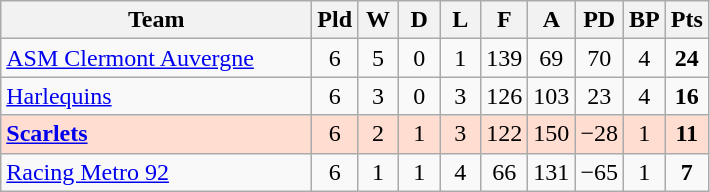<table class="wikitable" style="text-align:center">
<tr>
<th width="200">Team</th>
<th width="20">Pld</th>
<th width="20">W</th>
<th width="20">D</th>
<th width="20">L</th>
<th width="20">F</th>
<th width="20">A</th>
<th width="20">PD</th>
<th width="20">BP</th>
<th width="20">Pts</th>
</tr>
<tr>
<td align=left> <a href='#'>ASM Clermont Auvergne</a></td>
<td>6</td>
<td>5</td>
<td>0</td>
<td>1</td>
<td>139</td>
<td>69</td>
<td>70</td>
<td>4</td>
<td><strong>24</strong></td>
</tr>
<tr>
<td align=left> <a href='#'>Harlequins</a></td>
<td>6</td>
<td>3</td>
<td>0</td>
<td>3</td>
<td>126</td>
<td>103</td>
<td>23</td>
<td>4</td>
<td><strong>16</strong></td>
</tr>
<tr bgcolor="ffddd">
<td align=left> <strong><a href='#'>Scarlets</a></strong></td>
<td>6</td>
<td>2</td>
<td>1</td>
<td>3</td>
<td>122</td>
<td>150</td>
<td>−28</td>
<td>1</td>
<td><strong>11</strong></td>
</tr>
<tr>
<td align=left> <a href='#'>Racing Metro 92</a></td>
<td>6</td>
<td>1</td>
<td>1</td>
<td>4</td>
<td>66</td>
<td>131</td>
<td>−65</td>
<td>1</td>
<td><strong>7</strong></td>
</tr>
</table>
